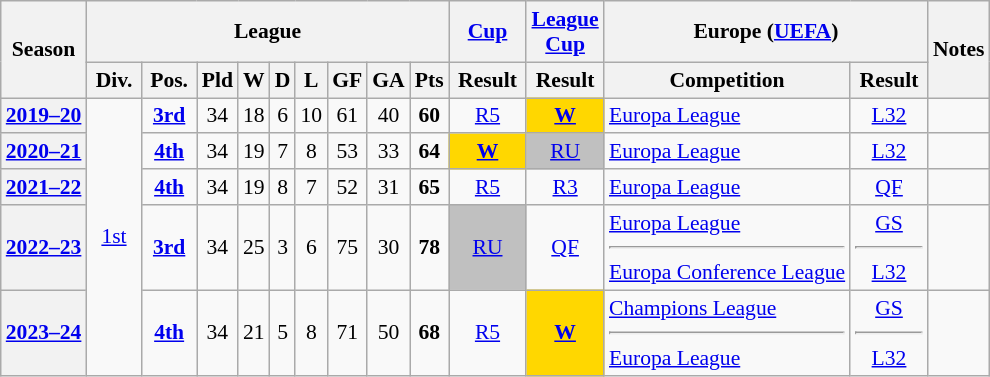<table class="wikitable" style="font-size:90%; text-align: center">
<tr>
<th rowspan="2">Season</th>
<th colspan="9">League</th>
<th align=center><a href='#'>Cup</a></th>
<th align=center><a href='#'>League Cup</a></th>
<th colspan="2">Europe (<a href='#'>UEFA</a>)<br></th>
<th rowspan="2">Notes</th>
</tr>
<tr>
<th style="width:30px;">Div.</th>
<th style="width:30px;">Pos.</th>
<th>Pld</th>
<th>W</th>
<th>D</th>
<th>L</th>
<th>GF</th>
<th>GA</th>
<th>Pts</th>
<th style="width:45px;">Result</th>
<th style="width:45px;">Result</th>
<th>Competition</th>
<th style="width:45px;">Result<br></th>
</tr>
<tr>
<th><a href='#'>2019–20</a></th>
<td rowspan="5"><a href='#'>1st</a></td>
<td><strong><a href='#'>3rd</a></strong></td>
<td>34</td>
<td>18</td>
<td>6</td>
<td>10</td>
<td>61</td>
<td>40</td>
<td><strong>60</strong></td>
<td><a href='#'>R5</a></td>
<td bgcolor=gold><a href='#'><strong>W</strong></a></td>
<td align="left"><a href='#'>Europa League</a></td>
<td><a href='#'>L32</a></td>
<td></td>
</tr>
<tr>
<th><a href='#'>2020–21</a></th>
<td><strong><a href='#'>4th</a></strong></td>
<td>34</td>
<td>19</td>
<td>7</td>
<td>8</td>
<td>53</td>
<td>33</td>
<td><strong>64</strong></td>
<td bgcolor=gold><strong><a href='#'>W</a></strong></td>
<td bgcolor=silver><a href='#'>RU</a></td>
<td align="left"><a href='#'>Europa League</a></td>
<td><a href='#'>L32</a></td>
<td></td>
</tr>
<tr>
<th><a href='#'>2021–22</a></th>
<td><strong><a href='#'>4th</a></strong></td>
<td>34</td>
<td>19</td>
<td>8</td>
<td>7</td>
<td>52</td>
<td>31</td>
<td><strong>65</strong></td>
<td><a href='#'>R5</a></td>
<td><a href='#'>R3</a></td>
<td align="left"><a href='#'>Europa League</a></td>
<td><a href='#'>QF</a></td>
<td></td>
</tr>
<tr>
<th><a href='#'>2022–23</a></th>
<td><strong><a href='#'>3rd</a></strong></td>
<td>34</td>
<td>25</td>
<td>3</td>
<td>6</td>
<td>75</td>
<td>30</td>
<td><strong>78</strong></td>
<td bgcolor=silver><a href='#'>RU</a></td>
<td><a href='#'>QF</a></td>
<td align="left"><a href='#'>Europa League</a><hr><a href='#'>Europa Conference League</a></td>
<td><a href='#'>GS</a><hr><a href='#'>L32</a></td>
<td></td>
</tr>
<tr>
<th><a href='#'>2023–24</a></th>
<td><strong><a href='#'>4th</a></strong></td>
<td>34</td>
<td>21</td>
<td>5</td>
<td>8</td>
<td>71</td>
<td>50</td>
<td><strong>68</strong></td>
<td><a href='#'>R5</a></td>
<td bgcolor=gold><strong><a href='#'>W</a></strong></td>
<td align="left"><a href='#'>Champions League</a><hr><a href='#'>Europa League</a></td>
<td><a href='#'>GS</a><hr><a href='#'>L32</a></td>
<td></td>
</tr>
</table>
